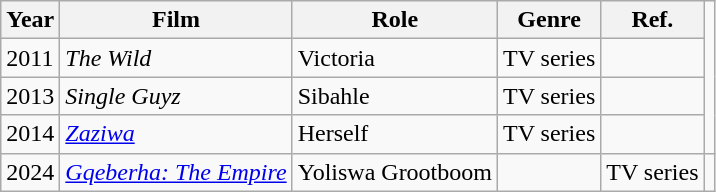<table class="wikitable">
<tr>
<th>Year</th>
<th>Film</th>
<th>Role</th>
<th>Genre</th>
<th>Ref.</th>
</tr>
<tr>
<td>2011</td>
<td><em>The Wild</em></td>
<td>Victoria</td>
<td>TV series</td>
<td></td>
</tr>
<tr>
<td>2013</td>
<td><em>Single Guyz</em></td>
<td>Sibahle</td>
<td>TV series</td>
<td></td>
</tr>
<tr>
<td>2014</td>
<td><em><a href='#'>Zaziwa</a></em></td>
<td>Herself</td>
<td>TV series</td>
<td></td>
</tr>
<tr>
<td>2024</td>
<td><em><a href='#'>Gqeberha: The Empire</a></em></td>
<td>Yoliswa Grootboom</td>
<td></td>
<td>TV series</td>
<td></td>
</tr>
</table>
